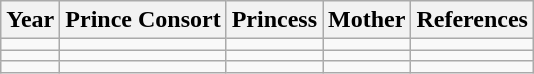<table class="wikitable">
<tr>
<th>Year</th>
<th>Prince Consort</th>
<th>Princess</th>
<th>Mother</th>
<th>References</th>
</tr>
<tr>
<td></td>
<td></td>
<td></td>
<td></td>
<td></td>
</tr>
<tr>
<td></td>
<td></td>
<td></td>
<td></td>
<td></td>
</tr>
<tr>
<td></td>
<td></td>
<td></td>
<td></td>
<td></td>
</tr>
</table>
